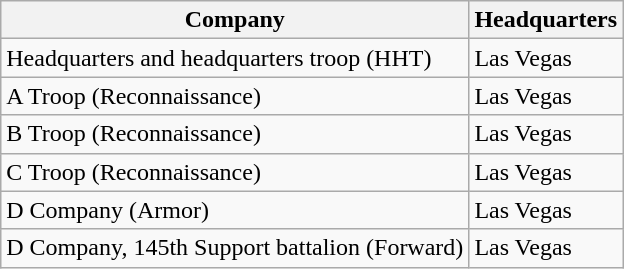<table class="wikitable">
<tr>
<th>Company</th>
<th>Headquarters</th>
</tr>
<tr>
<td>Headquarters and headquarters troop (HHT)</td>
<td>Las Vegas</td>
</tr>
<tr>
<td>A Troop (Reconnaissance)</td>
<td>Las Vegas</td>
</tr>
<tr>
<td>B Troop (Reconnaissance)</td>
<td>Las Vegas</td>
</tr>
<tr>
<td>C Troop (Reconnaissance)</td>
<td>Las Vegas</td>
</tr>
<tr>
<td>D Company (Armor)</td>
<td>Las Vegas</td>
</tr>
<tr>
<td>D Company, 145th Support battalion (Forward)</td>
<td>Las Vegas</td>
</tr>
</table>
